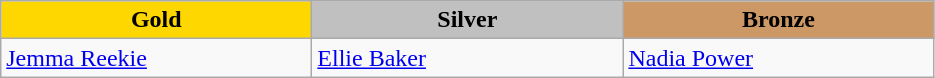<table class="wikitable" style="text-align:left">
<tr align="center">
<td width=200 bgcolor=gold><strong>Gold</strong></td>
<td width=200 bgcolor=silver><strong>Silver</strong></td>
<td width=200 bgcolor=CC9966><strong>Bronze</strong></td>
</tr>
<tr>
<td><a href='#'>Jemma Reekie</a><br></td>
<td><a href='#'>Ellie Baker</a><br></td>
<td><a href='#'>Nadia Power</a><br></td>
</tr>
</table>
